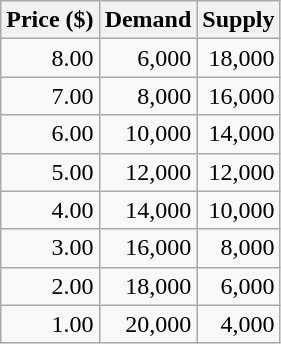<table class="wikitable">
<tr>
<th>Price ($)</th>
<th>Demand</th>
<th>Supply</th>
</tr>
<tr>
<td align="right">8.00</td>
<td align="right">6,000</td>
<td align="right">18,000</td>
</tr>
<tr>
<td align="right">7.00</td>
<td align="right">8,000</td>
<td align="right">16,000</td>
</tr>
<tr>
<td align="right">6.00</td>
<td align="right">10,000</td>
<td align="right">14,000</td>
</tr>
<tr>
<td align="right">5.00</td>
<td align="right">12,000</td>
<td align="right">12,000</td>
</tr>
<tr>
<td align="right">4.00</td>
<td align="right">14,000</td>
<td align="right">10,000</td>
</tr>
<tr>
<td align="right">3.00</td>
<td align="right">16,000</td>
<td align="right">8,000</td>
</tr>
<tr>
<td align="right">2.00</td>
<td align="right">18,000</td>
<td align="right">6,000</td>
</tr>
<tr>
<td align="right">1.00</td>
<td align="right">20,000</td>
<td align="right">4,000</td>
</tr>
</table>
